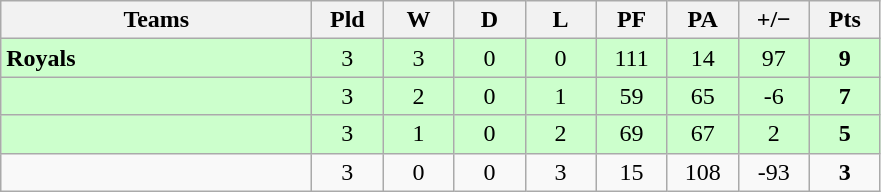<table class="wikitable" style="text-align: center;">
<tr>
<th style="width:200px;">Teams</th>
<th width="40">Pld</th>
<th width="40">W</th>
<th width="40">D</th>
<th width="40">L</th>
<th width="40">PF</th>
<th width="40">PA</th>
<th width="40">+/−</th>
<th width="40">Pts</th>
</tr>
<tr bgcolor=ccffcc>
<td align=left><strong> Royals</strong></td>
<td>3</td>
<td>3</td>
<td>0</td>
<td>0</td>
<td>111</td>
<td>14</td>
<td>97</td>
<td><strong>9</strong></td>
</tr>
<tr bgcolor=ccffcc>
<td align=left><strong></strong></td>
<td>3</td>
<td>2</td>
<td>0</td>
<td>1</td>
<td>59</td>
<td>65</td>
<td>-6</td>
<td><strong>7</strong></td>
</tr>
<tr bgcolor=ccffcc>
<td align=left></td>
<td>3</td>
<td>1</td>
<td>0</td>
<td>2</td>
<td>69</td>
<td>67</td>
<td>2</td>
<td><strong>5</strong></td>
</tr>
<tr>
<td align=left></td>
<td>3</td>
<td>0</td>
<td>0</td>
<td>3</td>
<td>15</td>
<td>108</td>
<td>-93</td>
<td><strong>3</strong></td>
</tr>
</table>
